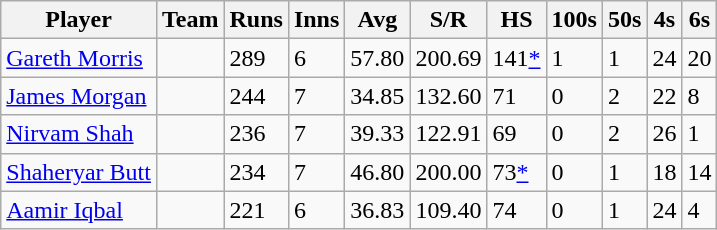<table class="wikitable">
<tr>
<th>Player</th>
<th>Team</th>
<th>Runs</th>
<th>Inns</th>
<th>Avg</th>
<th>S/R</th>
<th>HS</th>
<th>100s</th>
<th>50s</th>
<th>4s</th>
<th>6s</th>
</tr>
<tr>
<td><a href='#'>Gareth Morris</a></td>
<td></td>
<td>289</td>
<td>6</td>
<td>57.80</td>
<td>200.69</td>
<td>141<a href='#'>*</a></td>
<td>1</td>
<td>1</td>
<td>24</td>
<td>20</td>
</tr>
<tr>
<td><a href='#'>James Morgan</a></td>
<td></td>
<td>244</td>
<td>7</td>
<td>34.85</td>
<td>132.60</td>
<td>71</td>
<td>0</td>
<td>2</td>
<td>22</td>
<td>8</td>
</tr>
<tr>
<td><a href='#'>Nirvam Shah</a></td>
<td></td>
<td>236</td>
<td>7</td>
<td>39.33</td>
<td>122.91</td>
<td>69</td>
<td>0</td>
<td>2</td>
<td>26</td>
<td>1</td>
</tr>
<tr>
<td><a href='#'>Shaheryar Butt</a></td>
<td></td>
<td>234</td>
<td>7</td>
<td>46.80</td>
<td>200.00</td>
<td>73<a href='#'>*</a></td>
<td>0</td>
<td>1</td>
<td>18</td>
<td>14</td>
</tr>
<tr>
<td><a href='#'>Aamir Iqbal</a></td>
<td></td>
<td>221</td>
<td>6</td>
<td>36.83</td>
<td>109.40</td>
<td>74</td>
<td>0</td>
<td>1</td>
<td>24</td>
<td>4</td>
</tr>
</table>
